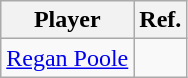<table class="wikitable" style="text-align:left">
<tr>
<th>Player</th>
<th>Ref.</th>
</tr>
<tr>
<td> <a href='#'>Regan Poole</a></td>
<td align="center"></td>
</tr>
</table>
